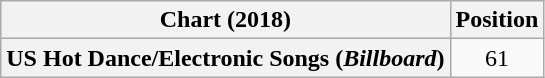<table class="wikitable plainrowheaders" style="text-align:center">
<tr>
<th scope="col">Chart (2018)</th>
<th scope="col">Position</th>
</tr>
<tr>
<th scope="row">US Hot Dance/Electronic Songs (<em>Billboard</em>)</th>
<td>61</td>
</tr>
</table>
